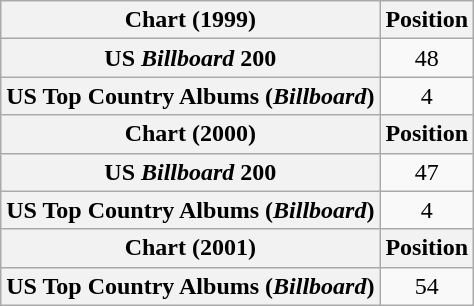<table class="wikitable plainrowheaders" style="text-align:center">
<tr>
<th scope="col">Chart (1999)</th>
<th scope="col">Position</th>
</tr>
<tr>
<th scope="row">US <em>Billboard</em> 200</th>
<td>48</td>
</tr>
<tr>
<th scope="row">US Top Country Albums (<em>Billboard</em>)</th>
<td>4</td>
</tr>
<tr>
<th scope="col">Chart (2000)</th>
<th scope="col">Position</th>
</tr>
<tr>
<th scope="row">US <em>Billboard</em> 200</th>
<td>47</td>
</tr>
<tr>
<th scope="row">US Top Country Albums (<em>Billboard</em>)</th>
<td>4</td>
</tr>
<tr>
<th scope="col">Chart (2001)</th>
<th scope="col">Position</th>
</tr>
<tr>
<th scope="row">US Top Country Albums (<em>Billboard</em>)</th>
<td>54</td>
</tr>
</table>
